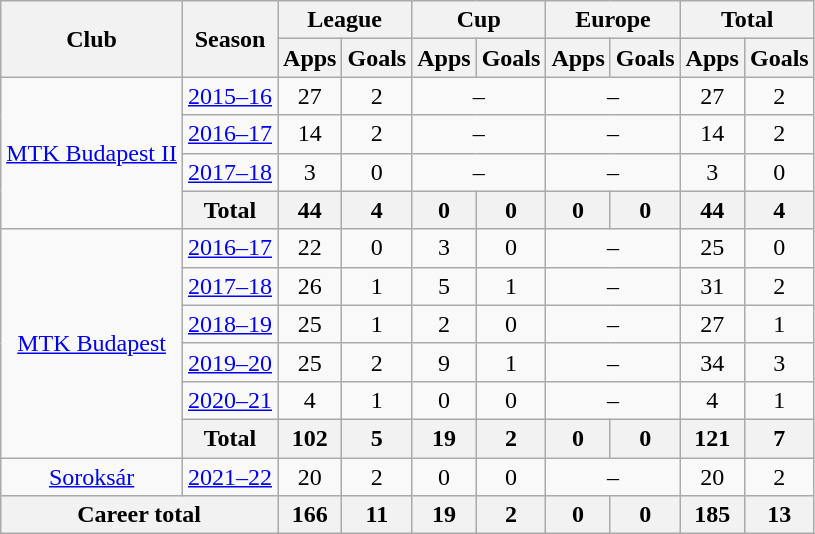<table class="wikitable" style="text-align:center">
<tr>
<th rowspan="2">Club</th>
<th rowspan="2">Season</th>
<th colspan="2">League</th>
<th colspan="2">Cup</th>
<th colspan="2">Europe</th>
<th colspan="2">Total</th>
</tr>
<tr>
<th>Apps</th>
<th>Goals</th>
<th>Apps</th>
<th>Goals</th>
<th>Apps</th>
<th>Goals</th>
<th>Apps</th>
<th>Goals</th>
</tr>
<tr>
<td rowspan="4"><a href='#'>MTK Budapest II</a></td>
<td><a href='#'>2015–16</a></td>
<td>27</td>
<td>2</td>
<td colspan="2">–</td>
<td colspan="2">–</td>
<td>27</td>
<td>2</td>
</tr>
<tr>
<td><a href='#'>2016–17</a></td>
<td>14</td>
<td>2</td>
<td colspan="2">–</td>
<td colspan="2">–</td>
<td>14</td>
<td>2</td>
</tr>
<tr>
<td><a href='#'>2017–18</a></td>
<td>3</td>
<td>0</td>
<td colspan="2">–</td>
<td colspan="2">–</td>
<td>3</td>
<td>0</td>
</tr>
<tr>
<th>Total</th>
<th>44</th>
<th>4</th>
<th>0</th>
<th>0</th>
<th>0</th>
<th>0</th>
<th>44</th>
<th>4</th>
</tr>
<tr>
<td rowspan="6"><a href='#'>MTK Budapest</a></td>
<td><a href='#'>2016–17</a></td>
<td>22</td>
<td>0</td>
<td>3</td>
<td>0</td>
<td colspan="2">–</td>
<td>25</td>
<td>0</td>
</tr>
<tr>
<td><a href='#'>2017–18</a></td>
<td>26</td>
<td>1</td>
<td>5</td>
<td>1</td>
<td colspan="2">–</td>
<td>31</td>
<td>2</td>
</tr>
<tr>
<td><a href='#'>2018–19</a></td>
<td>25</td>
<td>1</td>
<td>2</td>
<td>0</td>
<td colspan="2">–</td>
<td>27</td>
<td>1</td>
</tr>
<tr>
<td><a href='#'>2019–20</a></td>
<td>25</td>
<td>2</td>
<td>9</td>
<td>1</td>
<td colspan="2">–</td>
<td>34</td>
<td>3</td>
</tr>
<tr>
<td><a href='#'>2020–21</a></td>
<td>4</td>
<td>1</td>
<td>0</td>
<td>0</td>
<td colspan="2">–</td>
<td>4</td>
<td>1</td>
</tr>
<tr>
<th>Total</th>
<th>102</th>
<th>5</th>
<th>19</th>
<th>2</th>
<th>0</th>
<th>0</th>
<th>121</th>
<th>7</th>
</tr>
<tr>
<td><a href='#'>Soroksár</a></td>
<td><a href='#'>2021–22</a></td>
<td>20</td>
<td>2</td>
<td>0</td>
<td>0</td>
<td colspan="2">–</td>
<td>20</td>
<td>2</td>
</tr>
<tr>
<th colspan="2">Career total</th>
<th>166</th>
<th>11</th>
<th>19</th>
<th>2</th>
<th>0</th>
<th>0</th>
<th>185</th>
<th>13</th>
</tr>
</table>
